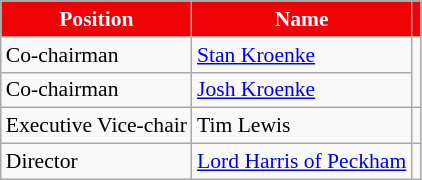<table class="wikitable" style="text-align:left; font-size:90%;">
<tr>
<th style="background-color:#ee0107; color:#ffffff;">Position</th>
<th style="background-color:#ee0107; color:#ffffff;">Name</th>
<th style="background-color:#ee0107; color:#ffffff;"></th>
</tr>
<tr>
<td>Co-chairman</td>
<td> <a href='#'>Stan Kroenke</a></td>
<td rowspan="2"></td>
</tr>
<tr>
<td>Co-chairman</td>
<td> <a href='#'>Josh Kroenke</a></td>
</tr>
<tr>
<td>Executive Vice-chair</td>
<td> Tim Lewis</td>
<td></td>
</tr>
<tr>
<td>Director</td>
<td style="text-align:left;"> <a href='#'>Lord Harris of Peckham</a></td>
<td></td>
</tr>
</table>
